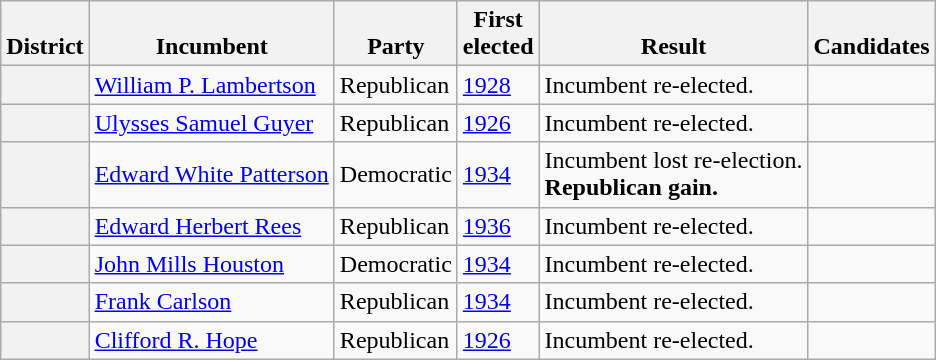<table class=wikitable>
<tr valign=bottom>
<th>District</th>
<th>Incumbent</th>
<th>Party</th>
<th>First<br>elected</th>
<th>Result</th>
<th>Candidates</th>
</tr>
<tr>
<th></th>
<td><a href='#'>William P. Lambertson</a></td>
<td>Republican</td>
<td><a href='#'>1928</a></td>
<td>Incumbent re-elected.</td>
<td nowrap></td>
</tr>
<tr>
<th></th>
<td><a href='#'>Ulysses Samuel Guyer</a></td>
<td>Republican</td>
<td><a href='#'>1926</a></td>
<td>Incumbent re-elected.</td>
<td nowrap></td>
</tr>
<tr>
<th></th>
<td><a href='#'>Edward White Patterson</a></td>
<td>Democratic</td>
<td><a href='#'>1934</a></td>
<td>Incumbent lost re-election.<br><strong>Republican gain.</strong></td>
<td nowrap></td>
</tr>
<tr>
<th></th>
<td><a href='#'>Edward Herbert Rees</a></td>
<td>Republican</td>
<td><a href='#'>1936</a></td>
<td>Incumbent re-elected.</td>
<td nowrap></td>
</tr>
<tr>
<th></th>
<td><a href='#'>John Mills Houston</a></td>
<td>Democratic</td>
<td><a href='#'>1934</a></td>
<td>Incumbent re-elected.</td>
<td nowrap></td>
</tr>
<tr>
<th></th>
<td><a href='#'>Frank Carlson</a></td>
<td>Republican</td>
<td><a href='#'>1934</a></td>
<td>Incumbent re-elected.</td>
<td nowrap></td>
</tr>
<tr>
<th></th>
<td><a href='#'>Clifford R. Hope</a></td>
<td>Republican</td>
<td><a href='#'>1926</a></td>
<td>Incumbent re-elected.</td>
<td nowrap></td>
</tr>
</table>
